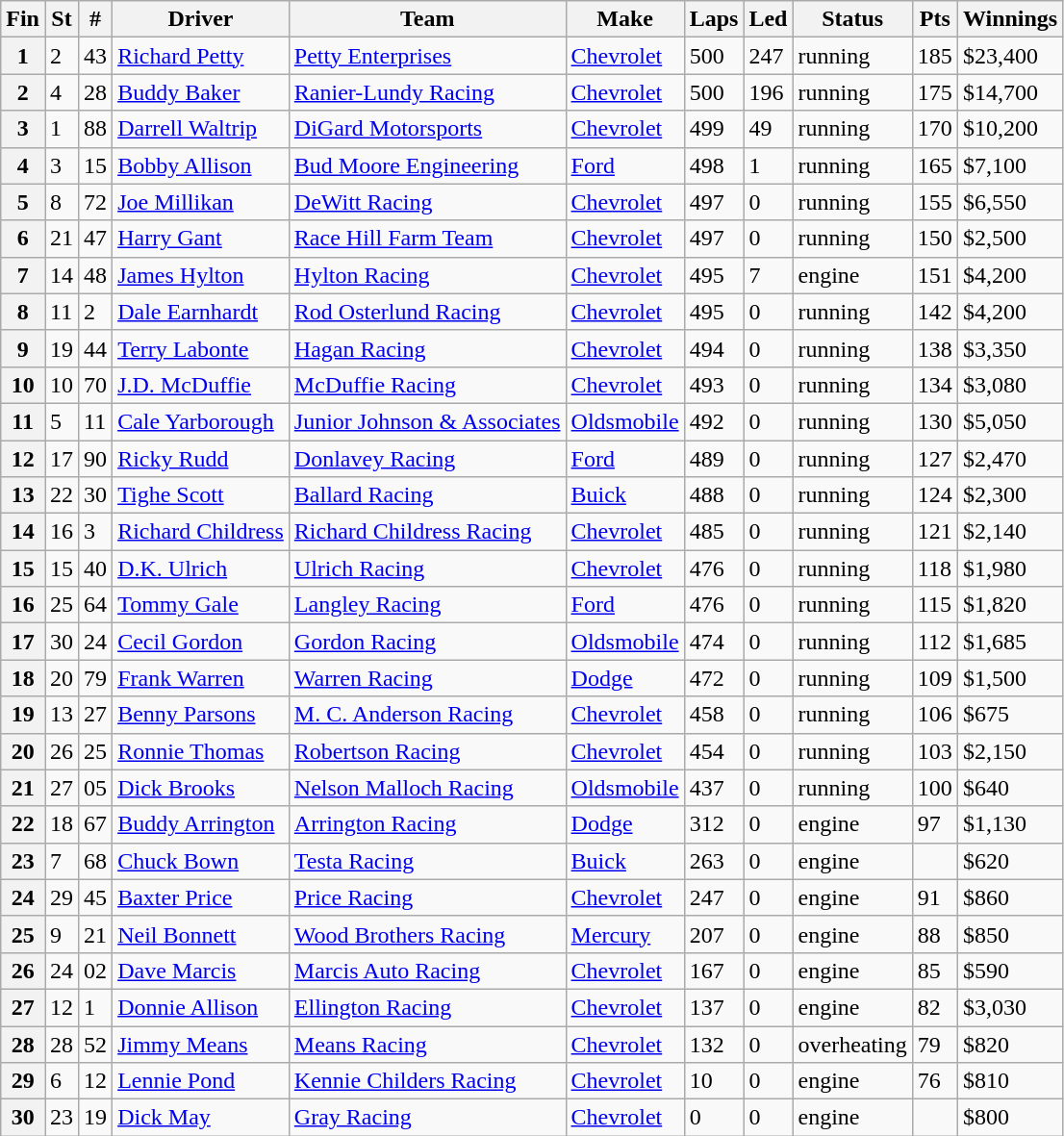<table class="wikitable sortable">
<tr>
<th>Fin</th>
<th>St</th>
<th>#</th>
<th>Driver</th>
<th>Team</th>
<th>Make</th>
<th>Laps</th>
<th>Led</th>
<th>Status</th>
<th>Pts</th>
<th>Winnings</th>
</tr>
<tr>
<th>1</th>
<td>2</td>
<td>43</td>
<td><a href='#'>Richard Petty</a></td>
<td><a href='#'>Petty Enterprises</a></td>
<td><a href='#'>Chevrolet</a></td>
<td>500</td>
<td>247</td>
<td>running</td>
<td>185</td>
<td>$23,400</td>
</tr>
<tr>
<th>2</th>
<td>4</td>
<td>28</td>
<td><a href='#'>Buddy Baker</a></td>
<td><a href='#'>Ranier-Lundy Racing</a></td>
<td><a href='#'>Chevrolet</a></td>
<td>500</td>
<td>196</td>
<td>running</td>
<td>175</td>
<td>$14,700</td>
</tr>
<tr>
<th>3</th>
<td>1</td>
<td>88</td>
<td><a href='#'>Darrell Waltrip</a></td>
<td><a href='#'>DiGard Motorsports</a></td>
<td><a href='#'>Chevrolet</a></td>
<td>499</td>
<td>49</td>
<td>running</td>
<td>170</td>
<td>$10,200</td>
</tr>
<tr>
<th>4</th>
<td>3</td>
<td>15</td>
<td><a href='#'>Bobby Allison</a></td>
<td><a href='#'>Bud Moore Engineering</a></td>
<td><a href='#'>Ford</a></td>
<td>498</td>
<td>1</td>
<td>running</td>
<td>165</td>
<td>$7,100</td>
</tr>
<tr>
<th>5</th>
<td>8</td>
<td>72</td>
<td><a href='#'>Joe Millikan</a></td>
<td><a href='#'>DeWitt Racing</a></td>
<td><a href='#'>Chevrolet</a></td>
<td>497</td>
<td>0</td>
<td>running</td>
<td>155</td>
<td>$6,550</td>
</tr>
<tr>
<th>6</th>
<td>21</td>
<td>47</td>
<td><a href='#'>Harry Gant</a></td>
<td><a href='#'>Race Hill Farm Team</a></td>
<td><a href='#'>Chevrolet</a></td>
<td>497</td>
<td>0</td>
<td>running</td>
<td>150</td>
<td>$2,500</td>
</tr>
<tr>
<th>7</th>
<td>14</td>
<td>48</td>
<td><a href='#'>James Hylton</a></td>
<td><a href='#'>Hylton Racing</a></td>
<td><a href='#'>Chevrolet</a></td>
<td>495</td>
<td>7</td>
<td>engine</td>
<td>151</td>
<td>$4,200</td>
</tr>
<tr>
<th>8</th>
<td>11</td>
<td>2</td>
<td><a href='#'>Dale Earnhardt</a></td>
<td><a href='#'>Rod Osterlund Racing</a></td>
<td><a href='#'>Chevrolet</a></td>
<td>495</td>
<td>0</td>
<td>running</td>
<td>142</td>
<td>$4,200</td>
</tr>
<tr>
<th>9</th>
<td>19</td>
<td>44</td>
<td><a href='#'>Terry Labonte</a></td>
<td><a href='#'>Hagan Racing</a></td>
<td><a href='#'>Chevrolet</a></td>
<td>494</td>
<td>0</td>
<td>running</td>
<td>138</td>
<td>$3,350</td>
</tr>
<tr>
<th>10</th>
<td>10</td>
<td>70</td>
<td><a href='#'>J.D. McDuffie</a></td>
<td><a href='#'>McDuffie Racing</a></td>
<td><a href='#'>Chevrolet</a></td>
<td>493</td>
<td>0</td>
<td>running</td>
<td>134</td>
<td>$3,080</td>
</tr>
<tr>
<th>11</th>
<td>5</td>
<td>11</td>
<td><a href='#'>Cale Yarborough</a></td>
<td><a href='#'>Junior Johnson & Associates</a></td>
<td><a href='#'>Oldsmobile</a></td>
<td>492</td>
<td>0</td>
<td>running</td>
<td>130</td>
<td>$5,050</td>
</tr>
<tr>
<th>12</th>
<td>17</td>
<td>90</td>
<td><a href='#'>Ricky Rudd</a></td>
<td><a href='#'>Donlavey Racing</a></td>
<td><a href='#'>Ford</a></td>
<td>489</td>
<td>0</td>
<td>running</td>
<td>127</td>
<td>$2,470</td>
</tr>
<tr>
<th>13</th>
<td>22</td>
<td>30</td>
<td><a href='#'>Tighe Scott</a></td>
<td><a href='#'>Ballard Racing</a></td>
<td><a href='#'>Buick</a></td>
<td>488</td>
<td>0</td>
<td>running</td>
<td>124</td>
<td>$2,300</td>
</tr>
<tr>
<th>14</th>
<td>16</td>
<td>3</td>
<td><a href='#'>Richard Childress</a></td>
<td><a href='#'>Richard Childress Racing</a></td>
<td><a href='#'>Chevrolet</a></td>
<td>485</td>
<td>0</td>
<td>running</td>
<td>121</td>
<td>$2,140</td>
</tr>
<tr>
<th>15</th>
<td>15</td>
<td>40</td>
<td><a href='#'>D.K. Ulrich</a></td>
<td><a href='#'>Ulrich Racing</a></td>
<td><a href='#'>Chevrolet</a></td>
<td>476</td>
<td>0</td>
<td>running</td>
<td>118</td>
<td>$1,980</td>
</tr>
<tr>
<th>16</th>
<td>25</td>
<td>64</td>
<td><a href='#'>Tommy Gale</a></td>
<td><a href='#'>Langley Racing</a></td>
<td><a href='#'>Ford</a></td>
<td>476</td>
<td>0</td>
<td>running</td>
<td>115</td>
<td>$1,820</td>
</tr>
<tr>
<th>17</th>
<td>30</td>
<td>24</td>
<td><a href='#'>Cecil Gordon</a></td>
<td><a href='#'>Gordon Racing</a></td>
<td><a href='#'>Oldsmobile</a></td>
<td>474</td>
<td>0</td>
<td>running</td>
<td>112</td>
<td>$1,685</td>
</tr>
<tr>
<th>18</th>
<td>20</td>
<td>79</td>
<td><a href='#'>Frank Warren</a></td>
<td><a href='#'>Warren Racing</a></td>
<td><a href='#'>Dodge</a></td>
<td>472</td>
<td>0</td>
<td>running</td>
<td>109</td>
<td>$1,500</td>
</tr>
<tr>
<th>19</th>
<td>13</td>
<td>27</td>
<td><a href='#'>Benny Parsons</a></td>
<td><a href='#'>M. C. Anderson Racing</a></td>
<td><a href='#'>Chevrolet</a></td>
<td>458</td>
<td>0</td>
<td>running</td>
<td>106</td>
<td>$675</td>
</tr>
<tr>
<th>20</th>
<td>26</td>
<td>25</td>
<td><a href='#'>Ronnie Thomas</a></td>
<td><a href='#'>Robertson Racing</a></td>
<td><a href='#'>Chevrolet</a></td>
<td>454</td>
<td>0</td>
<td>running</td>
<td>103</td>
<td>$2,150</td>
</tr>
<tr>
<th>21</th>
<td>27</td>
<td>05</td>
<td><a href='#'>Dick Brooks</a></td>
<td><a href='#'>Nelson Malloch Racing</a></td>
<td><a href='#'>Oldsmobile</a></td>
<td>437</td>
<td>0</td>
<td>running</td>
<td>100</td>
<td>$640</td>
</tr>
<tr>
<th>22</th>
<td>18</td>
<td>67</td>
<td><a href='#'>Buddy Arrington</a></td>
<td><a href='#'>Arrington Racing</a></td>
<td><a href='#'>Dodge</a></td>
<td>312</td>
<td>0</td>
<td>engine</td>
<td>97</td>
<td>$1,130</td>
</tr>
<tr>
<th>23</th>
<td>7</td>
<td>68</td>
<td><a href='#'>Chuck Bown</a></td>
<td><a href='#'>Testa Racing</a></td>
<td><a href='#'>Buick</a></td>
<td>263</td>
<td>0</td>
<td>engine</td>
<td></td>
<td>$620</td>
</tr>
<tr>
<th>24</th>
<td>29</td>
<td>45</td>
<td><a href='#'>Baxter Price</a></td>
<td><a href='#'>Price Racing</a></td>
<td><a href='#'>Chevrolet</a></td>
<td>247</td>
<td>0</td>
<td>engine</td>
<td>91</td>
<td>$860</td>
</tr>
<tr>
<th>25</th>
<td>9</td>
<td>21</td>
<td><a href='#'>Neil Bonnett</a></td>
<td><a href='#'>Wood Brothers Racing</a></td>
<td><a href='#'>Mercury</a></td>
<td>207</td>
<td>0</td>
<td>engine</td>
<td>88</td>
<td>$850</td>
</tr>
<tr>
<th>26</th>
<td>24</td>
<td>02</td>
<td><a href='#'>Dave Marcis</a></td>
<td><a href='#'>Marcis Auto Racing</a></td>
<td><a href='#'>Chevrolet</a></td>
<td>167</td>
<td>0</td>
<td>engine</td>
<td>85</td>
<td>$590</td>
</tr>
<tr>
<th>27</th>
<td>12</td>
<td>1</td>
<td><a href='#'>Donnie Allison</a></td>
<td><a href='#'>Ellington Racing</a></td>
<td><a href='#'>Chevrolet</a></td>
<td>137</td>
<td>0</td>
<td>engine</td>
<td>82</td>
<td>$3,030</td>
</tr>
<tr>
<th>28</th>
<td>28</td>
<td>52</td>
<td><a href='#'>Jimmy Means</a></td>
<td><a href='#'>Means Racing</a></td>
<td><a href='#'>Chevrolet</a></td>
<td>132</td>
<td>0</td>
<td>overheating</td>
<td>79</td>
<td>$820</td>
</tr>
<tr>
<th>29</th>
<td>6</td>
<td>12</td>
<td><a href='#'>Lennie Pond</a></td>
<td><a href='#'>Kennie Childers Racing</a></td>
<td><a href='#'>Chevrolet</a></td>
<td>10</td>
<td>0</td>
<td>engine</td>
<td>76</td>
<td>$810</td>
</tr>
<tr>
<th>30</th>
<td>23</td>
<td>19</td>
<td><a href='#'>Dick May</a></td>
<td><a href='#'>Gray Racing</a></td>
<td><a href='#'>Chevrolet</a></td>
<td>0</td>
<td>0</td>
<td>engine</td>
<td></td>
<td>$800</td>
</tr>
</table>
